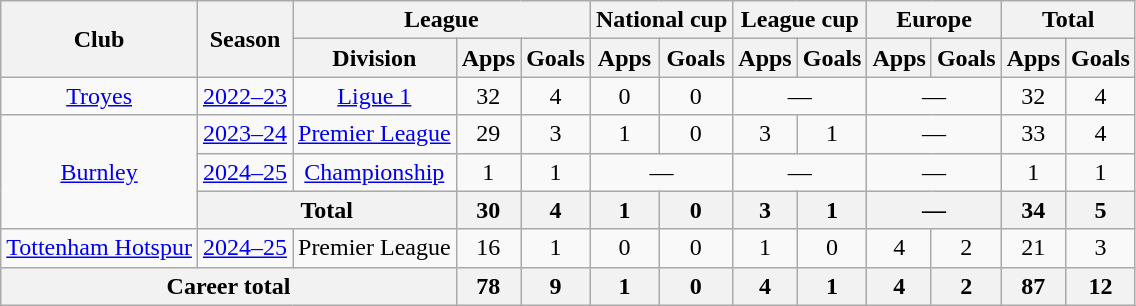<table class="wikitable" style="text-align: center">
<tr>
<th rowspan="2">Club</th>
<th rowspan="2">Season</th>
<th colspan="3">League</th>
<th colspan="2">National cup</th>
<th colspan="2">League cup</th>
<th colspan="2">Europe</th>
<th colspan="2">Total</th>
</tr>
<tr>
<th>Division</th>
<th>Apps</th>
<th>Goals</th>
<th>Apps</th>
<th>Goals</th>
<th>Apps</th>
<th>Goals</th>
<th>Apps</th>
<th>Goals</th>
<th>Apps</th>
<th>Goals</th>
</tr>
<tr>
<td><a href='#'>Troyes</a></td>
<td><a href='#'>2022–23</a></td>
<td><a href='#'>Ligue 1</a></td>
<td>32</td>
<td>4</td>
<td>0</td>
<td>0</td>
<td colspan="2">—</td>
<td colspan="2">—</td>
<td>32</td>
<td>4</td>
</tr>
<tr>
<td rowspan="3"><a href='#'>Burnley</a></td>
<td><a href='#'>2023–24</a></td>
<td><a href='#'>Premier League</a></td>
<td>29</td>
<td>3</td>
<td>1</td>
<td>0</td>
<td>3</td>
<td>1</td>
<td colspan="2">—</td>
<td>33</td>
<td>4</td>
</tr>
<tr>
<td><a href='#'>2024–25</a></td>
<td><a href='#'>Championship</a></td>
<td>1</td>
<td>1</td>
<td colspan="2">—</td>
<td colspan="2">—</td>
<td colspan="2">—</td>
<td>1</td>
<td>1</td>
</tr>
<tr>
<th colspan="2">Total</th>
<th>30</th>
<th>4</th>
<th>1</th>
<th>0</th>
<th>3</th>
<th>1</th>
<th colspan="2">—</th>
<th>34</th>
<th>5</th>
</tr>
<tr>
<td><a href='#'>Tottenham Hotspur</a></td>
<td><a href='#'>2024–25</a></td>
<td>Premier League</td>
<td>16</td>
<td>1</td>
<td>0</td>
<td>0</td>
<td>1</td>
<td>0</td>
<td>4</td>
<td>2</td>
<td>21</td>
<td>3</td>
</tr>
<tr>
<th colspan="3">Career total</th>
<th>78</th>
<th>9</th>
<th>1</th>
<th>0</th>
<th>4</th>
<th>1</th>
<th>4</th>
<th>2</th>
<th>87</th>
<th>12</th>
</tr>
</table>
